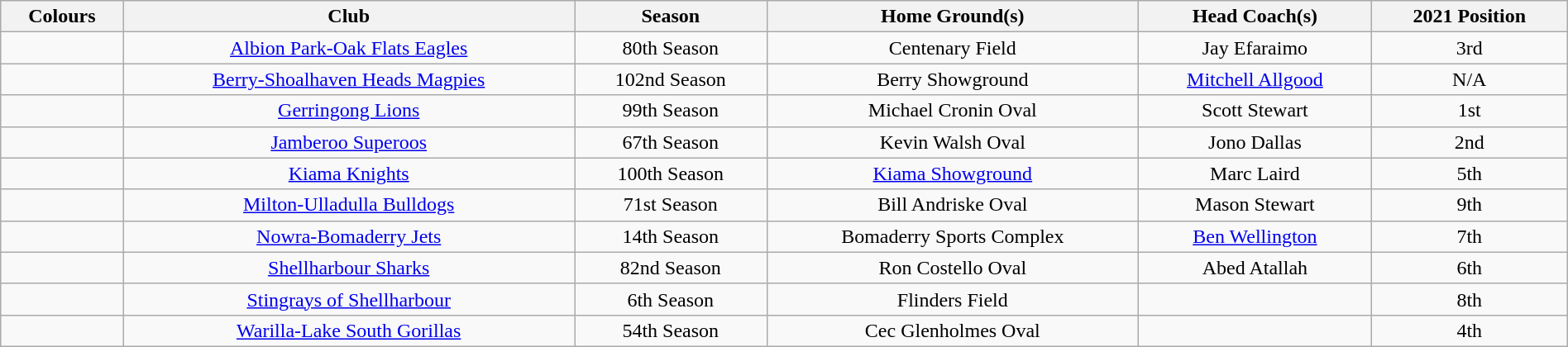<table class="wikitable" style="width:100%; text-align:center;">
<tr>
<th>Colours</th>
<th>Club</th>
<th>Season</th>
<th>Home Ground(s)</th>
<th>Head Coach(s)</th>
<th>2021 Position</th>
</tr>
<tr>
<td></td>
<td><a href='#'>Albion Park-Oak Flats Eagles</a></td>
<td>80th Season</td>
<td>Centenary Field</td>
<td>Jay Efaraimo</td>
<td>3rd</td>
</tr>
<tr>
<td></td>
<td><a href='#'>Berry-Shoalhaven Heads Magpies</a></td>
<td>102nd Season</td>
<td>Berry Showground</td>
<td><a href='#'>Mitchell Allgood</a></td>
<td>N/A</td>
</tr>
<tr>
<td></td>
<td><a href='#'>Gerringong Lions</a></td>
<td>99th Season</td>
<td>Michael Cronin Oval</td>
<td>Scott Stewart</td>
<td>1st</td>
</tr>
<tr>
<td></td>
<td><a href='#'>Jamberoo Superoos</a></td>
<td>67th Season</td>
<td>Kevin Walsh Oval</td>
<td>Jono Dallas</td>
<td>2nd</td>
</tr>
<tr>
<td></td>
<td><a href='#'>Kiama Knights</a></td>
<td>100th Season</td>
<td><a href='#'>Kiama Showground</a></td>
<td>Marc Laird</td>
<td>5th</td>
</tr>
<tr>
<td></td>
<td><a href='#'>Milton-Ulladulla Bulldogs</a></td>
<td>71st Season</td>
<td>Bill Andriske Oval</td>
<td>Mason Stewart</td>
<td>9th</td>
</tr>
<tr>
<td></td>
<td><a href='#'>Nowra-Bomaderry Jets</a></td>
<td>14th Season</td>
<td>Bomaderry Sports Complex</td>
<td><a href='#'>Ben Wellington</a></td>
<td>7th</td>
</tr>
<tr>
<td></td>
<td><a href='#'>Shellharbour Sharks</a></td>
<td>82nd Season</td>
<td>Ron Costello Oval</td>
<td>Abed Atallah</td>
<td>6th</td>
</tr>
<tr>
<td></td>
<td><a href='#'>Stingrays of Shellharbour</a></td>
<td>6th Season</td>
<td>Flinders Field</td>
<td></td>
<td>8th</td>
</tr>
<tr>
<td></td>
<td><a href='#'>Warilla-Lake South Gorillas</a></td>
<td>54th Season</td>
<td>Cec Glenholmes Oval</td>
<td></td>
<td>4th</td>
</tr>
</table>
